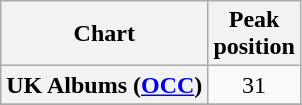<table class="wikitable plainrowheaders sortable" style="text-align:center;">
<tr>
<th scope="col">Chart</th>
<th scope="col">Peak<br>position</th>
</tr>
<tr>
<th scope="row">UK Albums (<a href='#'>OCC</a>)</th>
<td>31</td>
</tr>
<tr>
</tr>
</table>
